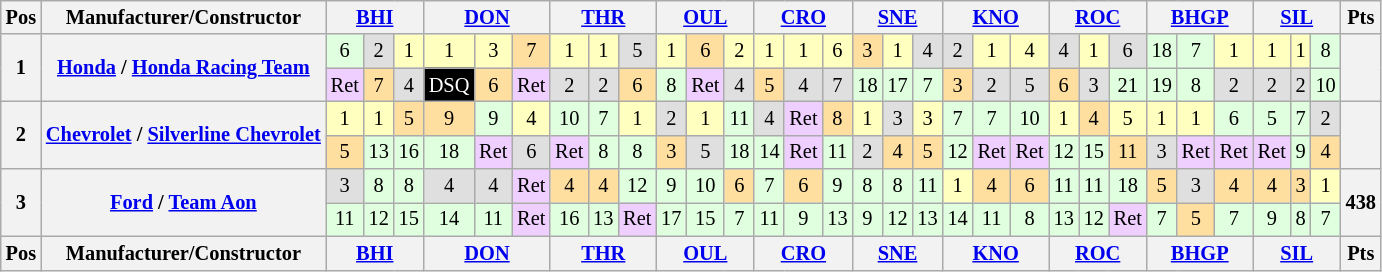<table class="wikitable" style="font-size: 85%; text-align: center;">
<tr valign="top">
<th valign="middle">Pos</th>
<th valign="middle">Manufacturer/Constructor</th>
<th colspan="3"><a href='#'>BHI</a></th>
<th colspan="3"><a href='#'>DON</a></th>
<th colspan="3"><a href='#'>THR</a></th>
<th colspan="3"><a href='#'>OUL</a></th>
<th colspan="3"><a href='#'>CRO</a></th>
<th colspan="3"><a href='#'>SNE</a></th>
<th colspan="3"><a href='#'>KNO</a></th>
<th colspan="3"><a href='#'>ROC</a></th>
<th colspan="3"><a href='#'>BHGP</a></th>
<th colspan="3"><a href='#'>SIL</a></th>
<th valign=middle>Pts</th>
</tr>
<tr>
<th rowspan=2>1</th>
<th rowspan=2 align=left><a href='#'>Honda</a> / <a href='#'>Honda Racing Team</a></th>
<td style="background:#dfffdf;">6</td>
<td style="background:#dfdfdf;">2</td>
<td style="background:#ffffbf;">1</td>
<td style="background:#ffffbf;">1</td>
<td style="background:#ffffbf;">3</td>
<td style="background:#ffdf9f;">7</td>
<td style="background:#ffffbf;">1</td>
<td style="background:#ffffbf;">1</td>
<td style="background:#dfdfdf;">5</td>
<td style="background:#ffffbf;">1</td>
<td style="background:#ffdf9f;">6</td>
<td style="background:#ffffbf;">2</td>
<td style="background:#ffffbf;">1</td>
<td style="background:#ffffbf;">1</td>
<td style="background:#ffffbf;">6</td>
<td style="background:#ffdf9f;">3</td>
<td style="background:#ffffbf;">1</td>
<td style="background:#dfdfdf;">4</td>
<td style="background:#dfdfdf;">2</td>
<td style="background:#ffffbf;">1</td>
<td style="background:#ffffbf;">4</td>
<td style="background:#dfdfdf;">4</td>
<td style="background:#ffffbf;">1</td>
<td style="background:#dfdfdf;">6</td>
<td style="background:#dfffdf;">18</td>
<td style="background:#dfffdf;">7</td>
<td style="background:#ffffbf;">1</td>
<td style="background:#ffffbf;">1</td>
<td style="background:#ffffbf;">1</td>
<td style="background:#dfffdf;">8</td>
<th rowspan=2></th>
</tr>
<tr>
<td style="background:#efcfff;">Ret</td>
<td style="background:#ffdf9f;">7</td>
<td style="background:#dfdfdf;">4</td>
<td style="background:#000000; color:white">DSQ</td>
<td style="background:#ffdf9f;">6</td>
<td style="background:#efcfff;">Ret</td>
<td style="background:#dfdfdf;">2</td>
<td style="background:#dfdfdf;">2</td>
<td style="background:#ffdf9f;">6</td>
<td style="background:#dfffdf;">8</td>
<td style="background:#efcfff;">Ret</td>
<td style="background:#dfdfdf;">4</td>
<td style="background:#ffdf9f;">5</td>
<td style="background:#dfdfdf;">4</td>
<td style="background:#dfdfdf;">7</td>
<td style="background:#dfffdf;">18</td>
<td style="background:#dfffdf;">17</td>
<td style="background:#dfffdf;">7</td>
<td style="background:#ffdf9f;">3</td>
<td style="background:#dfdfdf;">2</td>
<td style="background:#dfdfdf;">5</td>
<td style="background:#ffdf9f;">6</td>
<td style="background:#dfdfdf;">3</td>
<td style="background:#dfffdf;">21</td>
<td style="background:#dfffdf;">19</td>
<td style="background:#dfffdf;">8</td>
<td style="background:#dfdfdf;">2</td>
<td style="background:#dfdfdf;">2</td>
<td style="background:#dfdfdf;">2</td>
<td style="background:#dfffdf;">10</td>
</tr>
<tr>
<th rowspan=2>2</th>
<th rowspan=2 align=left nowrap><a href='#'>Chevrolet</a> / <a href='#'>Silverline Chevrolet</a></th>
<td style="background:#ffffbf;">1</td>
<td style="background:#ffffbf;">1</td>
<td style="background:#ffdf9f;">5</td>
<td style="background:#ffdf9f;">9</td>
<td style="background:#dfffdf;">9</td>
<td style="background:#ffffbf;">4</td>
<td style="background:#dfffdf;">10</td>
<td style="background:#dfffdf;">7</td>
<td style="background:#ffffbf;">1</td>
<td style="background:#dfdfdf;">2</td>
<td style="background:#ffffbf;">1</td>
<td style="background:#dfffdf;">11</td>
<td style="background:#dfdfdf;">4</td>
<td style="background:#efcfff;">Ret</td>
<td style="background:#ffdf9f;">8</td>
<td style="background:#ffffbf;">1</td>
<td style="background:#dfdfdf;">3</td>
<td style="background:#ffffbf;">3</td>
<td style="background:#dfffdf;">7</td>
<td style="background:#dfffdf;">7</td>
<td style="background:#dfffdf;">10</td>
<td style="background:#ffffbf;">1</td>
<td style="background:#ffdf9f;">4</td>
<td style="background:#ffffbf;">5</td>
<td style="background:#ffffbf;">1</td>
<td style="background:#ffffbf;">1</td>
<td style="background:#dfffdf;">6</td>
<td style="background:#dfffdf;">5</td>
<td style="background:#dfffdf;">7</td>
<td style="background:#dfdfdf;">2</td>
<th rowspan=2></th>
</tr>
<tr>
<td style="background:#ffdf9f;">5</td>
<td style="background:#dfffdf;">13</td>
<td style="background:#dfffdf;">16</td>
<td style="background:#dfffdf;">18</td>
<td style="background:#efcfff;">Ret</td>
<td style="background:#dfdfdf;">6</td>
<td style="background:#efcfff;">Ret</td>
<td style="background:#dfffdf;">8</td>
<td style="background:#dfffdf;">8</td>
<td style="background:#ffdf9f;">3</td>
<td style="background:#dfdfdf;">5</td>
<td style="background:#dfffdf;">18</td>
<td style="background:#dfffdf;">14</td>
<td style="background:#efcfff;">Ret</td>
<td style="background:#dfffdf;">11</td>
<td style="background:#dfdfdf;">2</td>
<td style="background:#ffdf9f;">4</td>
<td style="background:#ffdf9f;">5</td>
<td style="background:#dfffdf;">12</td>
<td style="background:#efcfff;">Ret</td>
<td style="background:#efcfff;">Ret</td>
<td style="background:#dfffdf;">12</td>
<td style="background:#dfffdf;">15</td>
<td style="background:#ffdf9f;">11</td>
<td style="background:#dfdfdf;">3</td>
<td style="background:#efcfff;">Ret</td>
<td style="background:#efcfff;">Ret</td>
<td style="background:#efcfff;">Ret</td>
<td style="background:#dfffdf;">9</td>
<td style="background:#ffdf9f;">4</td>
</tr>
<tr>
<th rowspan=2>3</th>
<th rowspan=2 align=left><a href='#'>Ford</a> / <a href='#'>Team Aon</a></th>
<td style="background:#dfdfdf;">3</td>
<td style="background:#dfffdf;">8</td>
<td style="background:#dfffdf;">8</td>
<td style="background:#dfdfdf;">4</td>
<td style="background:#dfdfdf;">4</td>
<td style="background:#efcfff;">Ret</td>
<td style="background:#ffdf9f;">4</td>
<td style="background:#ffdf9f;">4</td>
<td style="background:#dfffdf;">12</td>
<td style="background:#dfffdf;">9</td>
<td style="background:#dfffdf;">10</td>
<td style="background:#ffdf9f;">6</td>
<td style="background:#dfffdf;">7</td>
<td style="background:#ffdf9f;">6</td>
<td style="background:#dfffdf;">9</td>
<td style="background:#dfffdf;">8</td>
<td style="background:#dfffdf;">8</td>
<td style="background:#dfffdf;">11</td>
<td style="background:#ffffbf;">1</td>
<td style="background:#ffdf9f;">4</td>
<td style="background:#ffdf9f;">6</td>
<td style="background:#dfffdf;">11</td>
<td style="background:#dfffdf;">11</td>
<td style="background:#dfffdf;">18</td>
<td style="background:#ffdf9f;">5</td>
<td style="background:#dfdfdf;">3</td>
<td style="background:#ffdf9f;">4</td>
<td style="background:#ffdf9f;">4</td>
<td style="background:#ffdf9f;">3</td>
<td style="background:#ffffbf;">1</td>
<th rowspan=2>438</th>
</tr>
<tr>
<td style="background:#dfffdf;">11</td>
<td style="background:#dfffdf;">12</td>
<td style="background:#dfffdf;">15</td>
<td style="background:#dfffdf;">14</td>
<td style="background:#dfffdf;">11</td>
<td style="background:#efcfff;">Ret</td>
<td style="background:#dfffdf;">16</td>
<td style="background:#dfffdf;">13</td>
<td style="background:#efcfff;">Ret</td>
<td style="background:#dfffdf;">17</td>
<td style="background:#dfffdf;">15</td>
<td style="background:#dfffdf;">7</td>
<td style="background:#dfffdf;">11</td>
<td style="background:#dfffdf;">9</td>
<td style="background:#dfffdf;">13</td>
<td style="background:#dfffdf;">9</td>
<td style="background:#dfffdf;">12</td>
<td style="background:#dfffdf;">13</td>
<td style="background:#dfffdf;">14</td>
<td style="background:#dfffdf;">11</td>
<td style="background:#dfffdf;">8</td>
<td style="background:#dfffdf;">13</td>
<td style="background:#dfffdf;">12</td>
<td style="background:#efcfff;">Ret</td>
<td style="background:#dfffdf;">7</td>
<td style="background:#ffdf9f;">5</td>
<td style="background:#dfffdf;">7</td>
<td style="background:#dfffdf;">9</td>
<td style="background:#dfffdf;">8</td>
<td style="background:#dfffdf;">7</td>
</tr>
<tr valign="top">
<th valign="middle">Pos</th>
<th valign="middle">Manufacturer/Constructor</th>
<th colspan="3"><a href='#'>BHI</a></th>
<th colspan="3"><a href='#'>DON</a></th>
<th colspan="3"><a href='#'>THR</a></th>
<th colspan="3"><a href='#'>OUL</a></th>
<th colspan="3"><a href='#'>CRO</a></th>
<th colspan="3"><a href='#'>SNE</a></th>
<th colspan="3"><a href='#'>KNO</a></th>
<th colspan="3"><a href='#'>ROC</a></th>
<th colspan="3"><a href='#'>BHGP</a></th>
<th colspan="3"><a href='#'>SIL</a></th>
<th valign=middle>Pts</th>
</tr>
</table>
